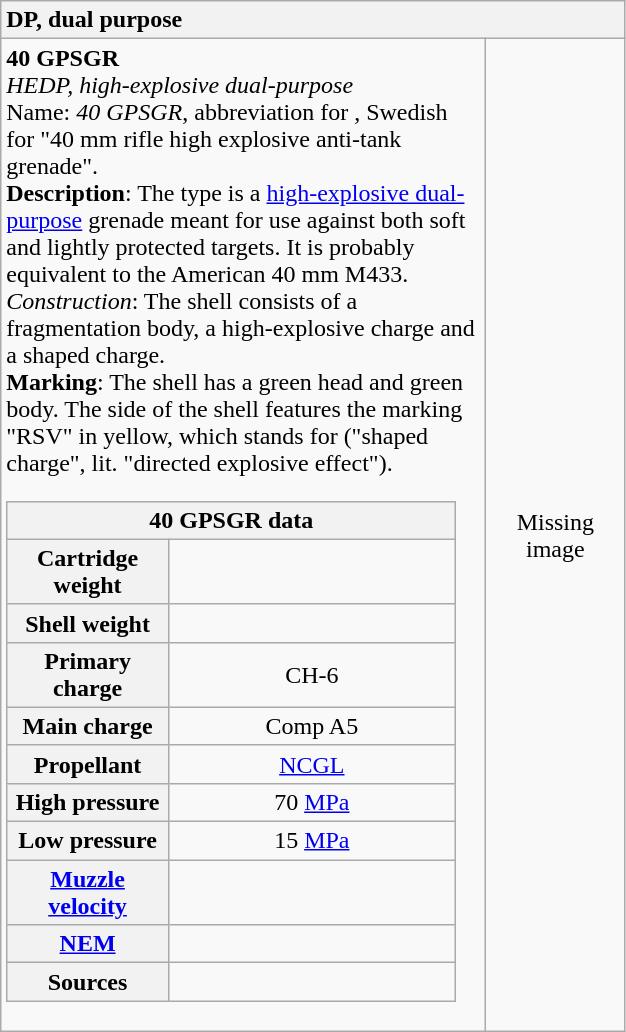<table class="wikitable mw-collapsible mw-collapsed" style="width: 33%;">
<tr>
<th colspan="2" style="text-align: left;"> DP, dual purpose</th>
</tr>
<tr>
<td><strong>40 GPSGR</strong><br><em>HEDP, high-explosive dual-purpose</em><br>Name: <em>40 GPSGR</em>, abbreviation for , Swedish for "40 mm rifle high explosive anti-tank grenade".<br><strong>Description</strong>: The type is a <a href='#'>high-explosive dual-purpose</a> grenade meant for use against both soft and lightly protected targets. It is probably equivalent to the American 40 mm M433.<br><em>Construction</em>: The shell consists of a fragmentation body, a high-explosive charge and a shaped charge.<br><strong>Marking</strong>: The shell has a green head and green body. The side of the shell features the marking "RSV" in yellow, which stands for  ("shaped charge", lit. "directed explosive effect").<br><table class="wikitable mw-collapsible mw-collapsed" style="width: 300px;">
<tr>
<th colspan="2">40 GPSGR data</th>
</tr>
<tr>
<th style="width: 100px;">Cartridge weight</th>
<td style="text-align: center; vertical-align: center;"></td>
</tr>
<tr>
<th style="width: 100px;">Shell weight</th>
<td style="text-align: center; vertical-align: center;"></td>
</tr>
<tr>
<th style="width: 100px;">Primary charge</th>
<td style="text-align: center; vertical-align: center;"> CH-6</td>
</tr>
<tr>
<th style="width: 100px;">Main charge</th>
<td style="text-align: center; vertical-align: center;"> Comp A5</td>
</tr>
<tr>
<th style="width: 100px;">Propellant</th>
<td style="text-align: center; vertical-align: center;"> <a href='#'>NCGL</a></td>
</tr>
<tr>
<th style="width: 100px;">High pressure</th>
<td style="text-align: center; vertical-align: center;">70 <a href='#'>MPa</a></td>
</tr>
<tr>
<th style="width: 100px;">Low pressure</th>
<td style="text-align: center; vertical-align: center;">15 <a href='#'>MPa</a></td>
</tr>
<tr>
<th style="width: 100px;"><a href='#'>Muzzle velocity</a></th>
<td style="text-align: center; vertical-align: center;"></td>
</tr>
<tr>
<th style="width: 100px;"><a href='#'>NEM</a></th>
<td style="text-align: center; vertical-align: center;"></td>
</tr>
<tr>
<th style="width: 100px;">Sources</th>
<td style="text-align: center; vertical-align: center;"></td>
</tr>
</table>
</td>
<td style="width: 100px; text-align: center; vertical-align: center;">Missing image</td>
</tr>
</table>
